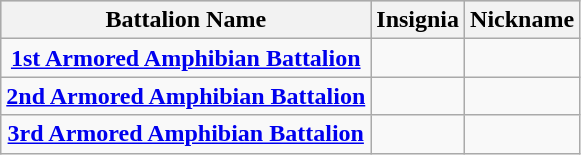<table class="wikitable" style="text-align:center;">
<tr style="background:#ccc;">
<th><strong>Battalion Name</strong></th>
<th><strong>Insignia</strong></th>
<th><strong>Nickname</strong></th>
</tr>
<tr>
<td><strong><a href='#'>1st Armored Amphibian Battalion</a></strong></td>
<td></td>
<td></td>
</tr>
<tr>
<td><strong><a href='#'>2nd Armored Amphibian Battalion</a></strong></td>
<td></td>
<td></td>
</tr>
<tr>
<td><strong><a href='#'>3rd Armored Amphibian Battalion</a></strong></td>
<td></td>
<td></td>
</tr>
</table>
